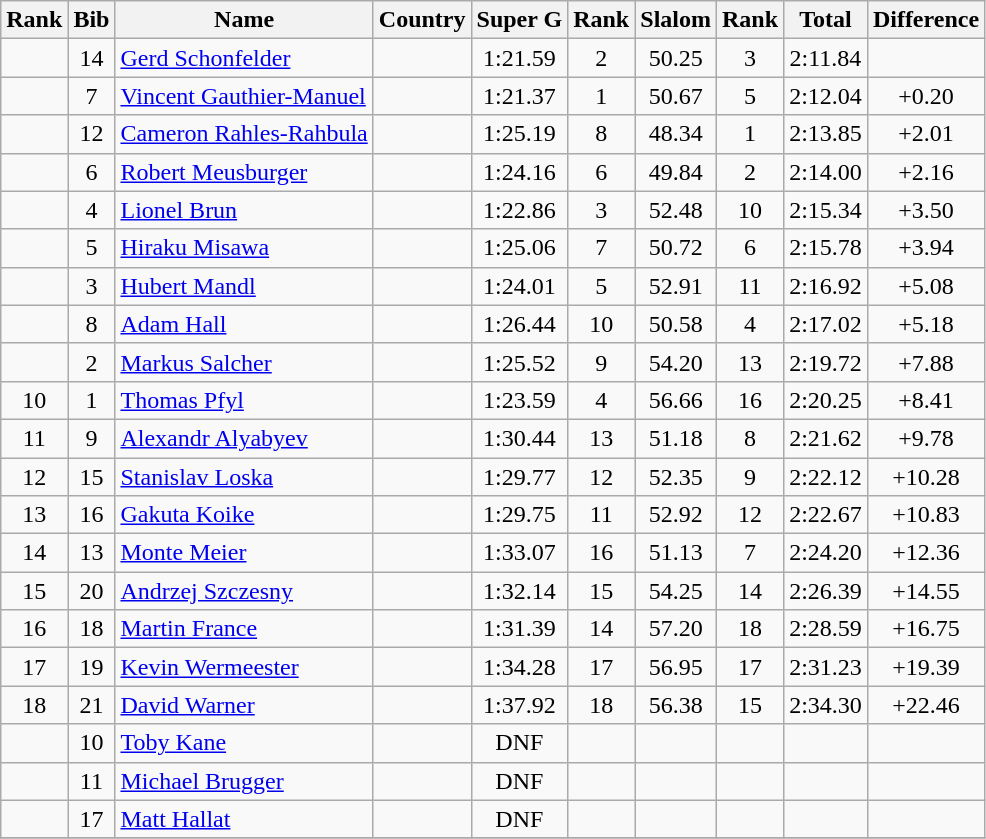<table class="wikitable sortable" style="text-align:center">
<tr>
<th>Rank</th>
<th>Bib</th>
<th>Name</th>
<th>Country</th>
<th>Super G</th>
<th>Rank</th>
<th>Slalom</th>
<th>Rank</th>
<th>Total</th>
<th>Difference</th>
</tr>
<tr>
<td></td>
<td>14</td>
<td align=left><a href='#'>Gerd Schonfelder</a></td>
<td align=left></td>
<td>1:21.59</td>
<td>2</td>
<td>50.25</td>
<td>3</td>
<td>2:11.84</td>
<td></td>
</tr>
<tr>
<td></td>
<td>7</td>
<td align=left><a href='#'>Vincent Gauthier-Manuel</a></td>
<td align=left></td>
<td>1:21.37</td>
<td>1</td>
<td>50.67</td>
<td>5</td>
<td>2:12.04</td>
<td>+0.20</td>
</tr>
<tr>
<td></td>
<td>12</td>
<td align=left><a href='#'>Cameron Rahles-Rahbula</a></td>
<td align=left></td>
<td>1:25.19</td>
<td>8</td>
<td>48.34</td>
<td>1</td>
<td>2:13.85</td>
<td>+2.01</td>
</tr>
<tr>
<td></td>
<td>6</td>
<td align=left><a href='#'>Robert Meusburger</a></td>
<td align=left></td>
<td>1:24.16</td>
<td>6</td>
<td>49.84</td>
<td>2</td>
<td>2:14.00</td>
<td>+2.16</td>
</tr>
<tr>
<td></td>
<td>4</td>
<td align=left><a href='#'>Lionel Brun</a></td>
<td align=left></td>
<td>1:22.86</td>
<td>3</td>
<td>52.48</td>
<td>10</td>
<td>2:15.34</td>
<td>+3.50</td>
</tr>
<tr>
<td></td>
<td>5</td>
<td align=left><a href='#'>Hiraku Misawa</a></td>
<td align=left></td>
<td>1:25.06</td>
<td>7</td>
<td>50.72</td>
<td>6</td>
<td>2:15.78</td>
<td>+3.94</td>
</tr>
<tr>
<td></td>
<td>3</td>
<td align=left><a href='#'>Hubert Mandl</a></td>
<td align=left></td>
<td>1:24.01</td>
<td>5</td>
<td>52.91</td>
<td>11</td>
<td>2:16.92</td>
<td>+5.08</td>
</tr>
<tr>
<td></td>
<td>8</td>
<td align=left><a href='#'>Adam Hall</a></td>
<td align=left></td>
<td>1:26.44</td>
<td>10</td>
<td>50.58</td>
<td>4</td>
<td>2:17.02</td>
<td>+5.18</td>
</tr>
<tr>
<td></td>
<td>2</td>
<td align=left><a href='#'>Markus Salcher</a></td>
<td align=left></td>
<td>1:25.52</td>
<td>9</td>
<td>54.20</td>
<td>13</td>
<td>2:19.72</td>
<td>+7.88</td>
</tr>
<tr>
<td>10</td>
<td>1</td>
<td align=left><a href='#'>Thomas Pfyl</a></td>
<td align=left></td>
<td>1:23.59</td>
<td>4</td>
<td>56.66</td>
<td>16</td>
<td>2:20.25</td>
<td>+8.41</td>
</tr>
<tr>
<td>11</td>
<td>9</td>
<td align=left><a href='#'>Alexandr Alyabyev</a></td>
<td align=left></td>
<td>1:30.44</td>
<td>13</td>
<td>51.18</td>
<td>8</td>
<td>2:21.62</td>
<td>+9.78</td>
</tr>
<tr>
<td>12</td>
<td>15</td>
<td align=left><a href='#'>Stanislav Loska</a></td>
<td align=left></td>
<td>1:29.77</td>
<td>12</td>
<td>52.35</td>
<td>9</td>
<td>2:22.12</td>
<td>+10.28</td>
</tr>
<tr>
<td>13</td>
<td>16</td>
<td align=left><a href='#'>Gakuta Koike</a></td>
<td align=left></td>
<td>1:29.75</td>
<td>11</td>
<td>52.92</td>
<td>12</td>
<td>2:22.67</td>
<td>+10.83</td>
</tr>
<tr>
<td>14</td>
<td>13</td>
<td align=left><a href='#'>Monte Meier</a></td>
<td align=left></td>
<td>1:33.07</td>
<td>16</td>
<td>51.13</td>
<td>7</td>
<td>2:24.20</td>
<td>+12.36</td>
</tr>
<tr>
<td>15</td>
<td>20</td>
<td align=left><a href='#'>Andrzej Szczesny</a></td>
<td align=left></td>
<td>1:32.14</td>
<td>15</td>
<td>54.25</td>
<td>14</td>
<td>2:26.39</td>
<td>+14.55</td>
</tr>
<tr>
<td>16</td>
<td>18</td>
<td align=left><a href='#'>Martin France</a></td>
<td align=left></td>
<td>1:31.39</td>
<td>14</td>
<td>57.20</td>
<td>18</td>
<td>2:28.59</td>
<td>+16.75</td>
</tr>
<tr>
<td>17</td>
<td>19</td>
<td align=left><a href='#'>Kevin Wermeester</a></td>
<td align=left></td>
<td>1:34.28</td>
<td>17</td>
<td>56.95</td>
<td>17</td>
<td>2:31.23</td>
<td>+19.39</td>
</tr>
<tr>
<td>18</td>
<td>21</td>
<td align=left><a href='#'>David Warner</a></td>
<td align=left></td>
<td>1:37.92</td>
<td>18</td>
<td>56.38</td>
<td>15</td>
<td>2:34.30</td>
<td>+22.46</td>
</tr>
<tr>
<td></td>
<td>10</td>
<td align=left><a href='#'>Toby Kane</a></td>
<td align=left></td>
<td>DNF</td>
<td></td>
<td></td>
<td></td>
<td></td>
<td></td>
</tr>
<tr>
<td></td>
<td>11</td>
<td align=left><a href='#'>Michael Brugger</a></td>
<td align=left></td>
<td>DNF</td>
<td></td>
<td></td>
<td></td>
<td></td>
<td></td>
</tr>
<tr>
<td></td>
<td>17</td>
<td align=left><a href='#'>Matt Hallat</a></td>
<td align=left></td>
<td>DNF</td>
<td></td>
<td></td>
<td></td>
<td></td>
<td></td>
</tr>
<tr>
</tr>
</table>
